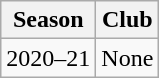<table class="wikitable sortable" style="text-align:center">
<tr>
<th>Season</th>
<th>Club</th>
</tr>
<tr>
<td>2020–21</td>
<td align="left">None</td>
</tr>
</table>
